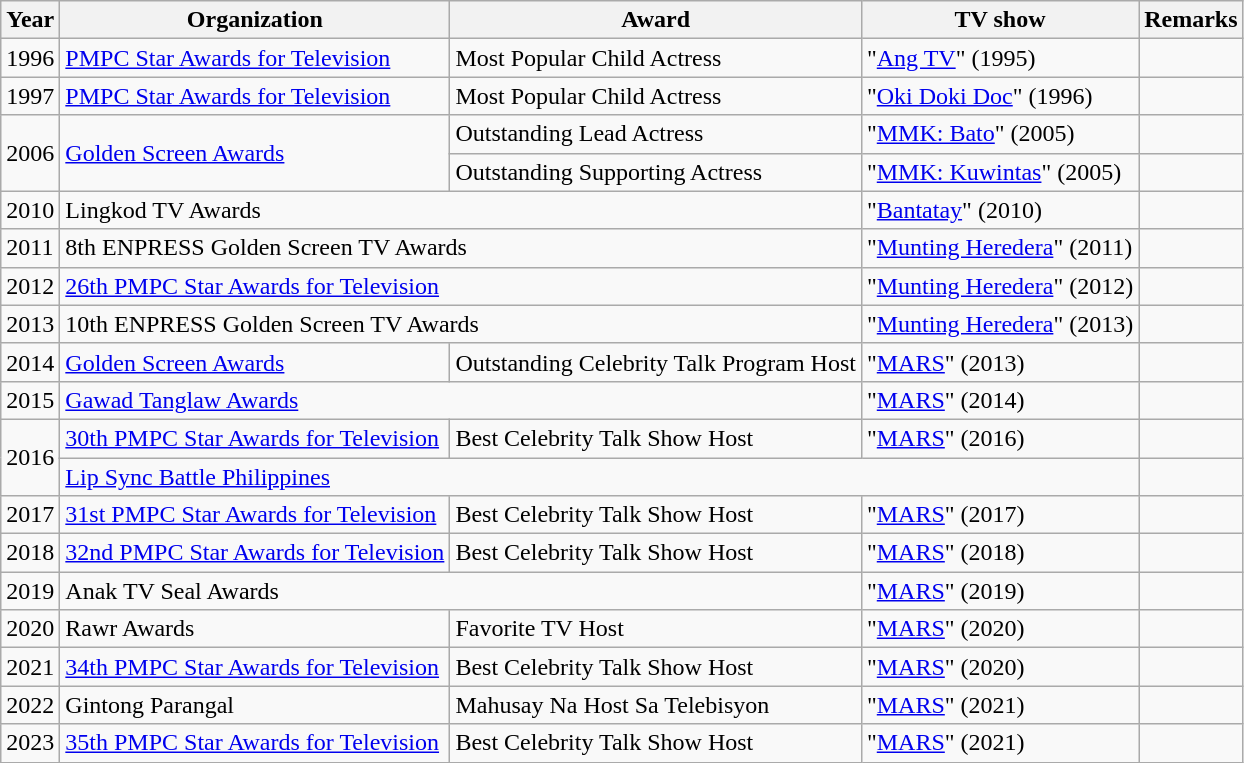<table class="wikitable sortable">
<tr>
<th>Year</th>
<th>Organization</th>
<th>Award</th>
<th>TV show</th>
<th>Remarks</th>
</tr>
<tr>
<td>1996</td>
<td><a href='#'>PMPC Star Awards for Television</a></td>
<td>Most Popular Child Actress</td>
<td>"<a href='#'>Ang TV</a>" (1995)</td>
<td></td>
</tr>
<tr>
<td>1997</td>
<td><a href='#'>PMPC Star Awards for Television</a></td>
<td>Most Popular Child Actress</td>
<td>"<a href='#'>Oki Doki Doc</a>" (1996)</td>
<td></td>
</tr>
<tr>
<td rowspan=2>2006</td>
<td rowspan=2><a href='#'>Golden Screen Awards</a></td>
<td>Outstanding Lead Actress</td>
<td>"<a href='#'>MMK: Bato</a>" (2005)</td>
<td></td>
</tr>
<tr>
<td>Outstanding Supporting Actress</td>
<td>"<a href='#'>MMK: Kuwintas</a>" (2005)</td>
<td></td>
</tr>
<tr>
<td>2010</td>
<td colspan=2>Lingkod TV Awards</td>
<td>"<a href='#'>Bantatay</a>" (2010)</td>
<td></td>
</tr>
<tr>
<td>2011</td>
<td colspan=2>8th ENPRESS Golden Screen TV Awards</td>
<td>"<a href='#'>Munting Heredera</a>" (2011)</td>
<td></td>
</tr>
<tr>
<td>2012</td>
<td colspan=2><a href='#'>26th PMPC Star Awards for Television</a></td>
<td>"<a href='#'>Munting Heredera</a>" (2012)</td>
<td></td>
</tr>
<tr>
<td>2013</td>
<td colspan=2>10th ENPRESS Golden Screen TV Awards</td>
<td>"<a href='#'>Munting Heredera</a>" (2013)</td>
<td></td>
</tr>
<tr>
<td>2014</td>
<td><a href='#'>Golden Screen Awards</a></td>
<td>Outstanding Celebrity Talk Program Host</td>
<td>"<a href='#'>MARS</a>" (2013)</td>
<td></td>
</tr>
<tr>
<td>2015</td>
<td colspan=2><a href='#'>Gawad Tanglaw Awards</a></td>
<td>"<a href='#'>MARS</a>" (2014)</td>
<td></td>
</tr>
<tr>
<td rowspan="2">2016</td>
<td><a href='#'>30th PMPC Star Awards for Television</a></td>
<td>Best Celebrity Talk Show Host</td>
<td>"<a href='#'>MARS</a>" (2016)</td>
<td></td>
</tr>
<tr>
<td colspan=3><a href='#'>Lip Sync Battle Philippines</a></td>
<td></td>
</tr>
<tr>
<td>2017</td>
<td><a href='#'>31st PMPC Star Awards for Television</a></td>
<td>Best Celebrity Talk Show Host</td>
<td>"<a href='#'>MARS</a>" (2017)</td>
<td></td>
</tr>
<tr>
<td>2018</td>
<td><a href='#'>32nd PMPC Star Awards for Television</a></td>
<td>Best Celebrity Talk Show Host</td>
<td>"<a href='#'>MARS</a>" (2018)</td>
<td></td>
</tr>
<tr>
<td>2019</td>
<td colspan=2>Anak TV Seal Awards</td>
<td>"<a href='#'>MARS</a>" (2019)</td>
<td></td>
</tr>
<tr>
<td>2020</td>
<td>Rawr Awards</td>
<td>Favorite TV Host</td>
<td>"<a href='#'>MARS</a>" (2020)</td>
<td></td>
</tr>
<tr>
<td>2021</td>
<td><a href='#'>34th PMPC Star Awards for Television</a></td>
<td>Best Celebrity Talk Show Host</td>
<td>"<a href='#'>MARS</a>" (2020)</td>
<td></td>
</tr>
<tr>
<td>2022</td>
<td>Gintong Parangal</td>
<td>Mahusay Na Host Sa Telebisyon</td>
<td>"<a href='#'>MARS</a>" (2021)</td>
<td></td>
</tr>
<tr>
<td>2023</td>
<td><a href='#'>35th PMPC Star Awards for Television</a></td>
<td>Best Celebrity Talk Show Host</td>
<td>"<a href='#'>MARS</a>" (2021)</td>
<td></td>
</tr>
</table>
